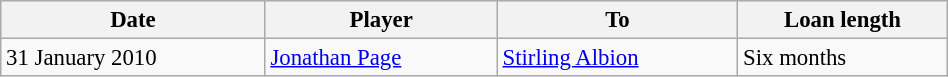<table class="wikitable" style="font-size:95%; width:50%">
<tr>
<th>Date</th>
<th>Player</th>
<th>To</th>
<th>Loan length</th>
</tr>
<tr>
<td>31 January 2010</td>
<td> <a href='#'>Jonathan Page</a></td>
<td><a href='#'>Stirling Albion</a></td>
<td>Six months</td>
</tr>
</table>
